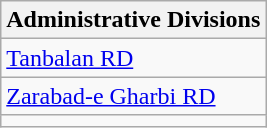<table class="wikitable">
<tr>
<th>Administrative Divisions</th>
</tr>
<tr>
<td><a href='#'>Tanbalan RD</a></td>
</tr>
<tr>
<td><a href='#'>Zarabad-e Gharbi RD</a></td>
</tr>
<tr>
<td colspan=1></td>
</tr>
</table>
